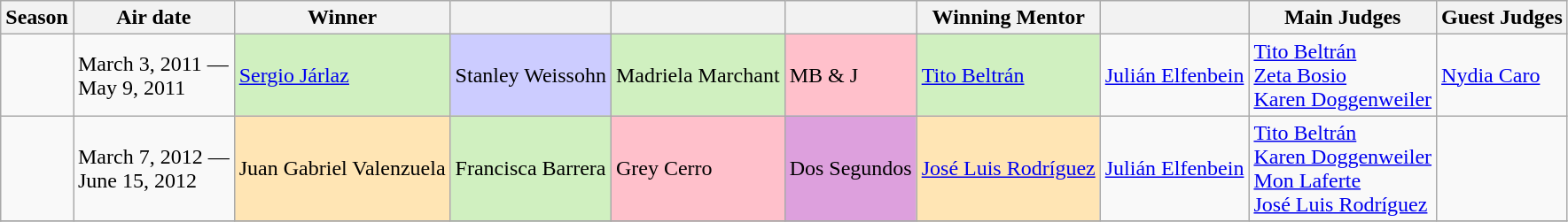<table class="wikitable">
<tr>
<th>Season</th>
<th>Air date</th>
<th>Winner</th>
<th></th>
<th></th>
<th></th>
<th>Winning Mentor</th>
<th></th>
<th>Main Judges</th>
<th>Guest Judges</th>
</tr>
<tr>
<td></td>
<td>March 3, 2011 — <br>May 9, 2011</td>
<td bgcolor="d0f0c0"><a href='#'>Sergio Járlaz</a></td>
<td bgcolor="#ccf">Stanley Weissohn</td>
<td bgcolor="d0f0c0">Madriela Marchant</td>
<td bgcolor="pink">MB & J</td>
<td bgcolor="d0f0c0"><a href='#'>Tito Beltrán</a></td>
<td><a href='#'>Julián Elfenbein</a></td>
<td><a href='#'>Tito Beltrán</a><br><a href='#'>Zeta Bosio</a><br><a href='#'>Karen Doggenweiler</a></td>
<td><a href='#'>Nydia Caro</a></td>
</tr>
<tr>
<td></td>
<td>March 7, 2012 —<br> June 15, 2012</td>
<td bgcolor="#Ffe5b4">Juan Gabriel Valenzuela</td>
<td bgcolor="#d0f0c0">Francisca Barrera</td>
<td bgcolor="Pink">Grey Cerro</td>
<td bgcolor="#dda0dd">Dos Segundos</td>
<td bgcolor="#ffe5b4"><a href='#'>José Luis Rodríguez</a></td>
<td><a href='#'>Julián Elfenbein</a></td>
<td><a href='#'>Tito Beltrán</a> <br><a href='#'>Karen Doggenweiler</a> <br> <a href='#'>Mon Laferte</a> <br> <a href='#'>José Luis Rodríguez</a></td>
<td></td>
</tr>
<tr>
</tr>
</table>
